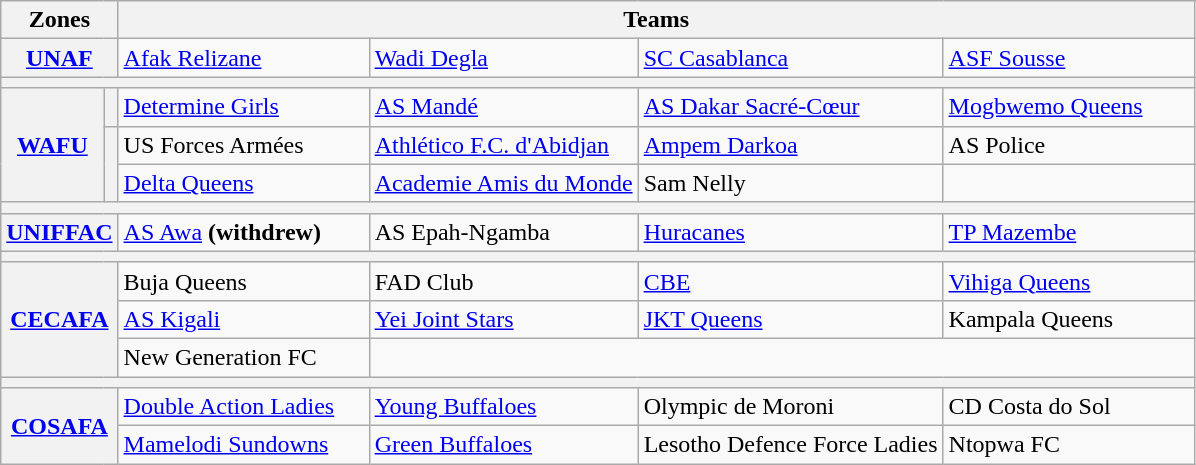<table class="wikitable">
<tr>
<th colspan=2>Zones</th>
<th colspan=4>Teams</th>
</tr>
<tr>
<th colspan=2><a href='#'>UNAF</a></th>
<td style="min-width:10em"> <a href='#'>Afak Relizane</a> </td>
<td style="min-width:10em"> <a href='#'>Wadi Degla</a> </td>
<td style="min-width:10em"> <a href='#'>SC Casablanca</a> </td>
<td style="min-width:10em"> <a href='#'>ASF Sousse</a> </td>
</tr>
<tr>
<th colspan=6></th>
</tr>
<tr>
<th rowspan=3><a href='#'>WAFU</a></th>
<th></th>
<td> <a href='#'>Determine Girls</a> </td>
<td> <a href='#'>AS Mandé</a> </td>
<td> <a href='#'>AS Dakar Sacré-Cœur</a> </td>
<td> <a href='#'>Mogbwemo Queens</a> </td>
</tr>
<tr>
<th rowspan=2></th>
<td> US Forces Armées </td>
<td> <a href='#'>Athlético F.C. d'Abidjan</a> </td>
<td> <a href='#'>Ampem Darkoa</a> </td>
<td> AS Police </td>
</tr>
<tr>
<td> <a href='#'>Delta Queens</a> </td>
<td> <a href='#'>Academie Amis du Monde</a> </td>
<td> Sam Nelly </td>
</tr>
<tr>
<th colspan=6></th>
</tr>
<tr>
<th colspan=2><a href='#'>UNIFFAC</a></th>
<td style="min-width:10em"> <a href='#'>AS Awa</a>  <strong>(withdrew)</strong></td>
<td style="min-width:10em"> AS Epah-Ngamba </td>
<td style="min-width:10em"> <a href='#'>Huracanes</a> </td>
<td style="min-width:10em"> <a href='#'>TP Mazembe</a> </td>
</tr>
<tr>
<th colspan=6></th>
</tr>
<tr>
<th colspan=2 rowspan=3><a href='#'>CECAFA</a></th>
<td style="min-width:10em"> Buja Queens </td>
<td style="min-width:10em"> FAD Club </td>
<td style="min-width:10em"> <a href='#'>CBE</a> </td>
<td style="min-width:10em"> <a href='#'>Vihiga Queens</a> </td>
</tr>
<tr>
<td style="min-width:10em"> <a href='#'>AS Kigali</a> </td>
<td style="min-width:10em"> <a href='#'>Yei Joint Stars</a> </td>
<td style="min-width:10em"> <a href='#'>JKT Queens</a> </td>
<td style="min-width:10em"> Kampala Queens </td>
</tr>
<tr>
<td style="min-width:10em"> New Generation FC </td>
</tr>
<tr>
<th colspan=6></th>
</tr>
<tr>
<th colspan=2 rowspan=2><a href='#'>COSAFA</a></th>
<td style="min-width:10em"> <a href='#'>Double Action Ladies</a> </td>
<td style="min-width:10em"> <a href='#'>Young Buffaloes</a> </td>
<td style="min-width:10em"> Olympic de Moroni </td>
<td style="min-width:10em"> CD Costa do Sol </td>
</tr>
<tr>
<td style="min-width:10em"> <a href='#'>Mamelodi Sundowns</a> </td>
<td style="min-width:10em"> <a href='#'>Green Buffaloes</a> </td>
<td style="min-width:10em"> Lesotho Defence Force Ladies </td>
<td style="min-width:10em"> Ntopwa FC </td>
</tr>
</table>
